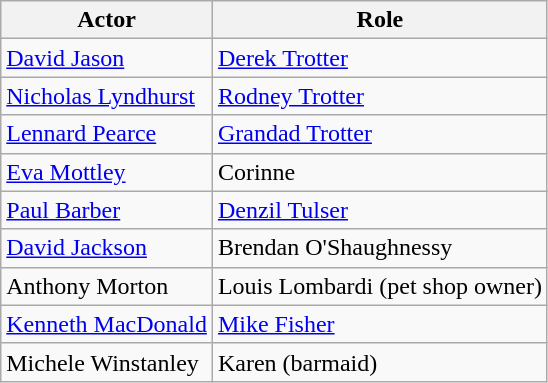<table class="wikitable">
<tr>
<th>Actor</th>
<th>Role</th>
</tr>
<tr>
<td><a href='#'>David Jason</a></td>
<td><a href='#'>Derek Trotter</a></td>
</tr>
<tr>
<td><a href='#'>Nicholas Lyndhurst</a></td>
<td><a href='#'>Rodney Trotter</a></td>
</tr>
<tr>
<td><a href='#'>Lennard Pearce</a></td>
<td><a href='#'>Grandad Trotter</a></td>
</tr>
<tr>
<td><a href='#'>Eva Mottley</a></td>
<td>Corinne</td>
</tr>
<tr>
<td><a href='#'>Paul Barber</a></td>
<td><a href='#'>Denzil Tulser</a></td>
</tr>
<tr>
<td><a href='#'>David Jackson</a></td>
<td>Brendan O'Shaughnessy</td>
</tr>
<tr>
<td>Anthony Morton</td>
<td>Louis Lombardi (pet shop owner)</td>
</tr>
<tr>
<td><a href='#'>Kenneth MacDonald</a></td>
<td><a href='#'>Mike Fisher</a></td>
</tr>
<tr>
<td>Michele Winstanley</td>
<td>Karen (barmaid)</td>
</tr>
</table>
